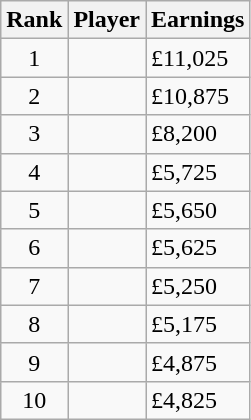<table class="wikitable" text-align:right; margin-left:1em">
<tr>
<th>Rank</th>
<th>Player</th>
<th>Earnings</th>
</tr>
<tr style=>
<td align=center>1</td>
<td style="text-align:left"></td>
<td>£11,025</td>
</tr>
<tr>
<td align=center>2</td>
<td style="text-align:left"></td>
<td>£10,875</td>
</tr>
<tr style=>
<td align=center>3</td>
<td style="text-align:left"></td>
<td>£8,200</td>
</tr>
<tr>
<td align=center>4</td>
<td style="text-align:left"></td>
<td>£5,725</td>
</tr>
<tr>
<td align=center>5</td>
<td style="text-align:left"></td>
<td>£5,650</td>
</tr>
<tr>
<td align=center>6</td>
<td style="text-align:left"></td>
<td>£5,625</td>
</tr>
<tr>
<td align=center>7</td>
<td style="text-align:left"></td>
<td>£5,250</td>
</tr>
<tr>
<td align=center>8</td>
<td style="text-align:left"></td>
<td>£5,175</td>
</tr>
<tr>
<td align=center>9</td>
<td style="text-align:left"></td>
<td>£4,875</td>
</tr>
<tr>
<td align=center>10</td>
<td style="text-align:left"></td>
<td>£4,825</td>
</tr>
</table>
